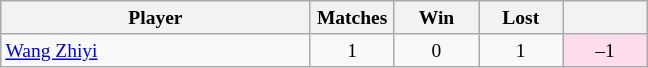<table class=wikitable style="text-align:center; font-size:small">
<tr>
<th width="200">Player</th>
<th width="50">Matches</th>
<th width="50">Win</th>
<th width="50">Lost</th>
<th width="50"></th>
</tr>
<tr>
<td align="left"> <a href='#'>Wang Zhiyi</a></td>
<td>1</td>
<td>0</td>
<td>1</td>
<td bgcolor="#ffddee">–1</td>
</tr>
</table>
